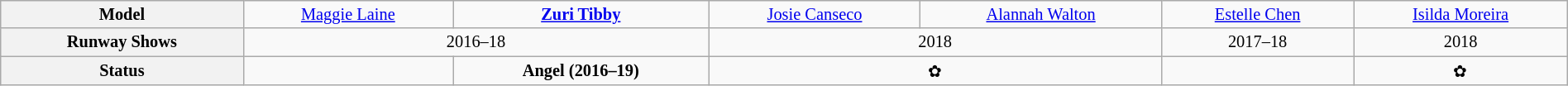<table class="wikitable" style="font-size:85%; width:100%;" align="center">
<tr>
<th scope="row">Model</th>
<td align="center"><em></em> <a href='#'>Maggie Laine</a></td>
<td align="center"><em></em> <strong><a href='#'>Zuri Tibby</a></strong></td>
<td align="center"> <a href='#'>Josie Canseco</a></td>
<td align="center"> <a href='#'>Alannah Walton</a></td>
<td align="center"><em></em> <a href='#'>Estelle Chen</a></td>
<td align="center"> <a href='#'>Isilda Moreira</a></td>
</tr>
<tr>
<th scope="row">Runway Shows</th>
<td colspan="2" align="center">2016–18</td>
<td colspan="2" align="center">2018</td>
<td align="center">2017–18</td>
<td align="center">2018</td>
</tr>
<tr>
<th>Status</th>
<td align="center"></td>
<td align="center"><strong> Angel (2016–19)</strong></td>
<td colspan="2" align="center">✿</td>
<td align="center"></td>
<td align="center">✿</td>
</tr>
</table>
